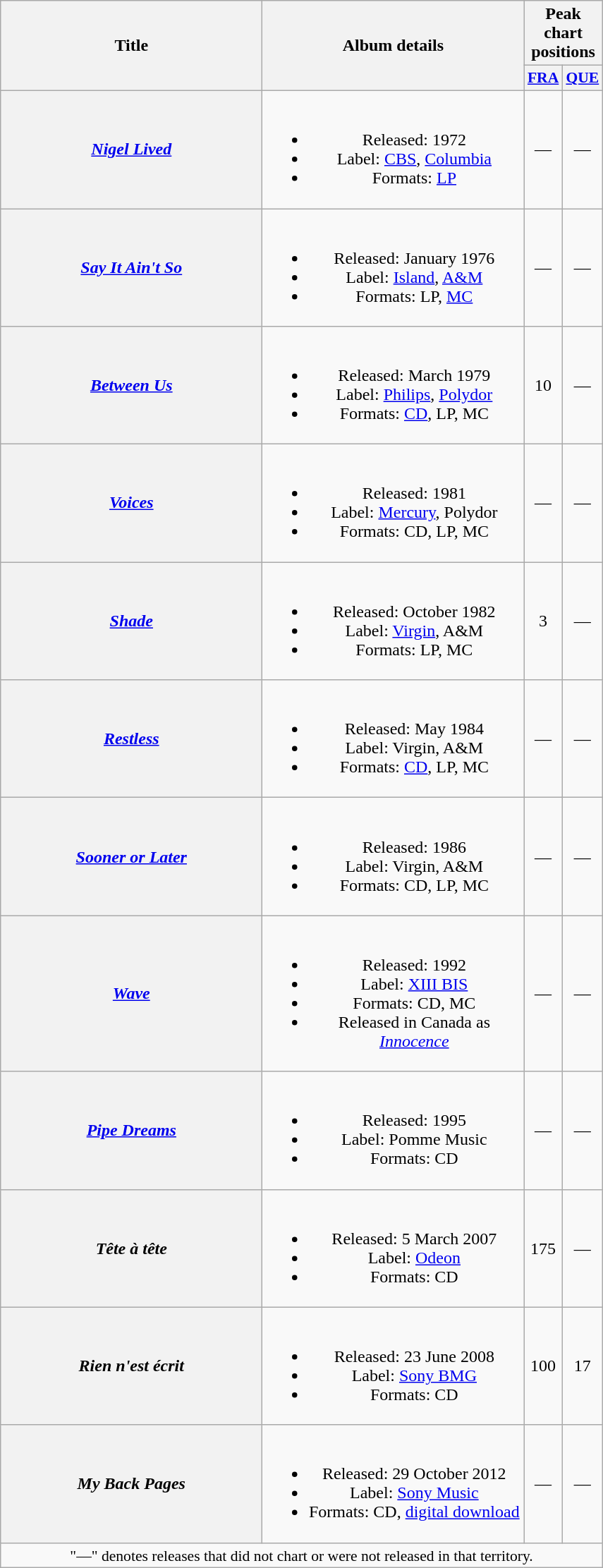<table class="wikitable plainrowheaders" style="text-align:center;">
<tr>
<th rowspan="2" scope="col" style="width:15em;">Title</th>
<th rowspan="2" scope="col" style="width:15em;">Album details</th>
<th colspan="2">Peak chart positions</th>
</tr>
<tr>
<th scope="col" style="width:2em;font-size:90%;"><a href='#'>FRA</a><br></th>
<th scope="col" style="width:2em;font-size:90%;"><a href='#'>QUE</a><br></th>
</tr>
<tr>
<th scope="row"><em><a href='#'>Nigel Lived</a></em></th>
<td><br><ul><li>Released: 1972</li><li>Label: <a href='#'>CBS</a>, <a href='#'>Columbia</a></li><li>Formats: <a href='#'>LP</a></li></ul></td>
<td>—</td>
<td>—</td>
</tr>
<tr>
<th scope="row"><em><a href='#'>Say It Ain't So</a></em></th>
<td><br><ul><li>Released: January 1976</li><li>Label: <a href='#'>Island</a>, <a href='#'>A&M</a></li><li>Formats: LP, <a href='#'>MC</a></li></ul></td>
<td>—</td>
<td>—</td>
</tr>
<tr>
<th scope="row"><em><a href='#'>Between Us</a></em></th>
<td><br><ul><li>Released: March 1979</li><li>Label: <a href='#'>Philips</a>, <a href='#'>Polydor</a></li><li>Formats: <a href='#'>CD</a>, LP, MC</li></ul></td>
<td>10</td>
<td>—</td>
</tr>
<tr>
<th scope="row"><em><a href='#'>Voices</a></em></th>
<td><br><ul><li>Released: 1981</li><li>Label: <a href='#'>Mercury</a>, Polydor</li><li>Formats: CD, LP, MC</li></ul></td>
<td>—</td>
<td>—</td>
</tr>
<tr>
<th scope="row"><em><a href='#'>Shade</a></em></th>
<td><br><ul><li>Released: October 1982</li><li>Label: <a href='#'>Virgin</a>, A&M</li><li>Formats: LP, MC</li></ul></td>
<td>3</td>
<td>—</td>
</tr>
<tr>
<th scope="row"><em><a href='#'>Restless</a></em></th>
<td><br><ul><li>Released: May 1984</li><li>Label: Virgin, A&M</li><li>Formats: <a href='#'>CD</a>, LP, MC</li></ul></td>
<td>—</td>
<td>—</td>
</tr>
<tr>
<th scope="row"><em><a href='#'>Sooner or Later</a></em></th>
<td><br><ul><li>Released: 1986</li><li>Label: Virgin, A&M</li><li>Formats: CD, LP, MC</li></ul></td>
<td>—</td>
<td>—</td>
</tr>
<tr>
<th scope="row"><em><a href='#'>Wave</a></em></th>
<td><br><ul><li>Released: 1992</li><li>Label: <a href='#'>XIII BIS</a></li><li>Formats: CD, MC</li><li>Released in Canada as <em><a href='#'>Innocence</a></em></li></ul></td>
<td>—</td>
<td>—</td>
</tr>
<tr>
<th scope="row"><em><a href='#'>Pipe Dreams</a></em></th>
<td><br><ul><li>Released: 1995</li><li>Label: Pomme Music</li><li>Formats: CD</li></ul></td>
<td>—</td>
<td>—</td>
</tr>
<tr>
<th scope="row"><em>Tête à tête</em></th>
<td><br><ul><li>Released: 5 March 2007</li><li>Label: <a href='#'>Odeon</a></li><li>Formats: CD</li></ul></td>
<td>175</td>
<td>—</td>
</tr>
<tr>
<th scope="row"><em>Rien n'est écrit</em></th>
<td><br><ul><li>Released: 23 June 2008</li><li>Label: <a href='#'>Sony BMG</a></li><li>Formats: CD</li></ul></td>
<td>100</td>
<td>17</td>
</tr>
<tr>
<th scope="row"><em>My Back Pages</em></th>
<td><br><ul><li>Released: 29 October 2012</li><li>Label: <a href='#'>Sony Music</a></li><li>Formats: CD, <a href='#'>digital download</a></li></ul></td>
<td>—</td>
<td>—</td>
</tr>
<tr>
<td colspan="4" style="font-size:90%">"—" denotes releases that did not chart or were not released in that territory.</td>
</tr>
</table>
